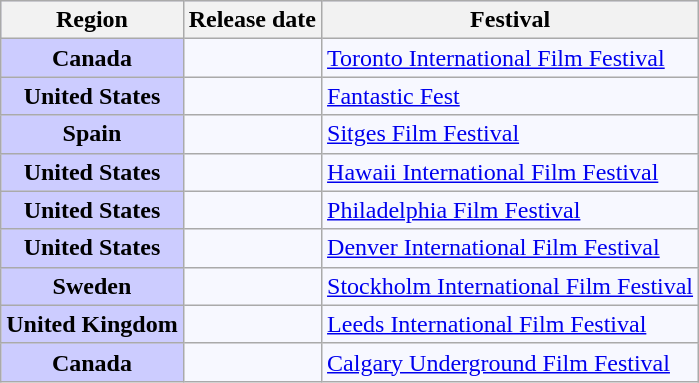<table class="wikitable sortable">
<tr style="background:#ccf;">
<th>Region</th>
<th>Release date</th>
<th>Festival</th>
</tr>
<tr>
<th style="background:#ccf;">Canada</th>
<td style="background: #f7f8ff; white-space: nowrap;"></td>
<td style="background: #f7f8ff; white-space: nowrap;"><a href='#'>Toronto International Film Festival</a></td>
</tr>
<tr>
<th style="background:#ccf;">United States</th>
<td style="background: #f7f8ff; white-space: nowrap;"></td>
<td style="background: #f7f8ff; white-space: nowrap;"><a href='#'>Fantastic Fest</a></td>
</tr>
<tr>
<th style="background:#ccf;">Spain</th>
<td style="background: #f7f8ff; white-space: nowrap;"></td>
<td style="background: #f7f8ff; white-space: nowrap;"><a href='#'>Sitges Film Festival</a></td>
</tr>
<tr>
<th style="background:#ccf;">United States</th>
<td style="background: #f7f8ff; white-space: nowrap;"></td>
<td style="background: #f7f8ff; white-space: nowrap;"><a href='#'>Hawaii International Film Festival</a></td>
</tr>
<tr>
<th style="background:#ccf;">United States</th>
<td style="background: #f7f8ff; white-space: nowrap;"></td>
<td style="background: #f7f8ff; white-space: nowrap;"><a href='#'>Philadelphia Film Festival</a></td>
</tr>
<tr>
<th style="background:#ccf;">United States</th>
<td style="background: #f7f8ff; white-space: nowrap;"></td>
<td style="background: #f7f8ff; white-space: nowrap;"><a href='#'>Denver International Film Festival</a></td>
</tr>
<tr>
<th style="background:#ccf;">Sweden</th>
<td style="background: #f7f8ff; white-space: nowrap;"></td>
<td style="background: #f7f8ff; white-space: nowrap;"><a href='#'>Stockholm International Film Festival</a></td>
</tr>
<tr>
<th style="background:#ccf; white-space:nowrap;">United Kingdom</th>
<td style="background: #f7f8ff; white-space: nowrap;"></td>
<td style="background: #f7f8ff; white-space: nowrap;"><a href='#'>Leeds International Film Festival</a></td>
</tr>
<tr>
<th style="background:#ccf;">Canada</th>
<td style="background: #f7f8ff; white-space: nowrap;"></td>
<td style="background: #f7f8ff; white-space: nowrap;"><a href='#'>Calgary Underground Film Festival</a></td>
</tr>
</table>
